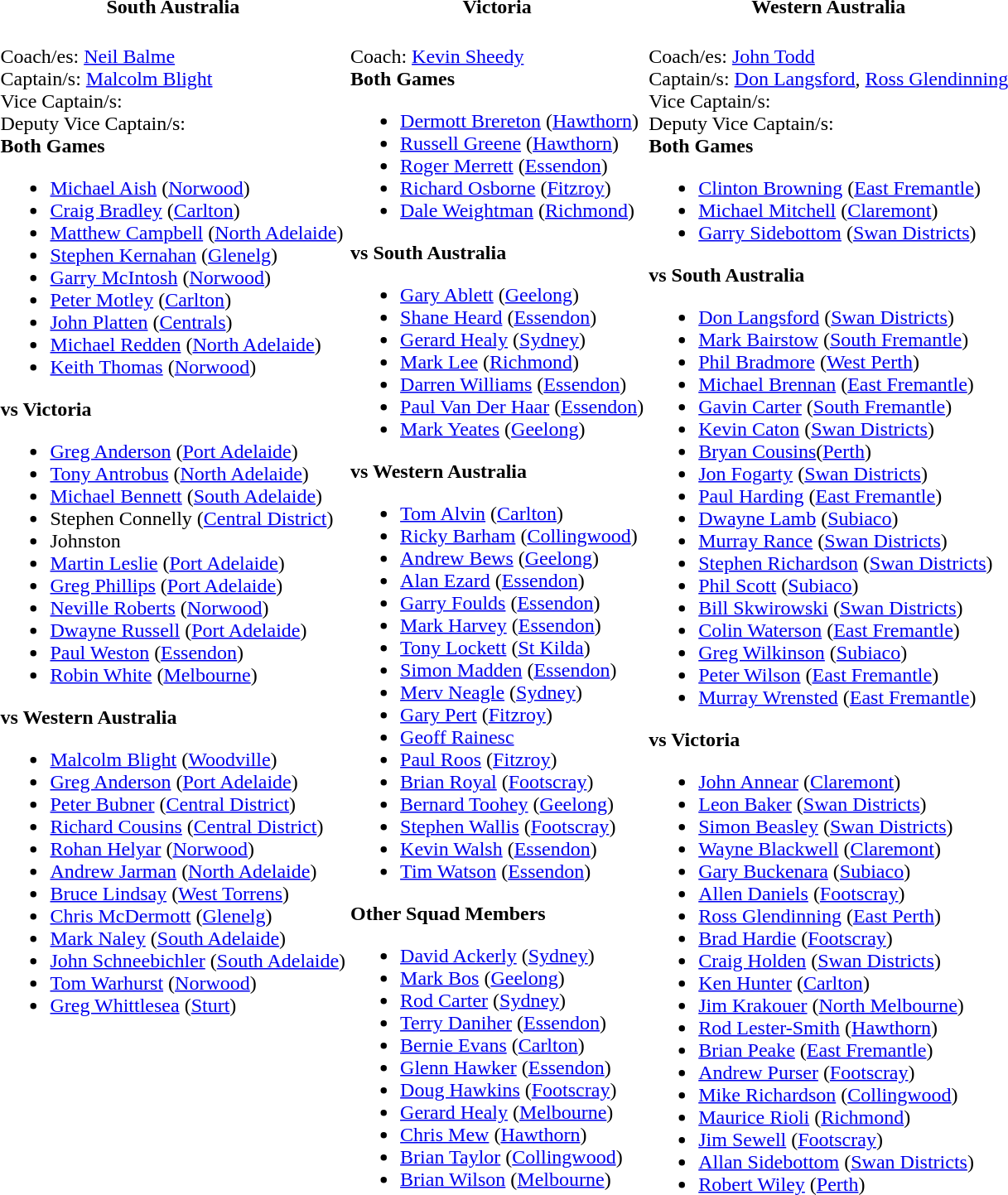<table>
<tr>
<th><span>South Australia </span></th>
<th><span>Victoria </span> </th>
<th><span>Western Australia </span></th>
</tr>
<tr valign="top">
<td><br>Coach/es: <a href='#'>Neil Balme</a><br>
Captain/s: <a href='#'>Malcolm Blight</a> <br>
Vice Captain/s: <br>
Deputy Vice Captain/s: <br>
<strong>Both Games</strong><ul><li><a href='#'>Michael Aish</a> (<a href='#'>Norwood</a>)</li><li><a href='#'>Craig Bradley</a> (<a href='#'>Carlton</a>)</li><li><a href='#'>Matthew Campbell</a> (<a href='#'>North Adelaide</a>)</li><li><a href='#'>Stephen Kernahan</a> (<a href='#'>Glenelg</a>)</li><li><a href='#'>Garry McIntosh</a> (<a href='#'>Norwood</a>)</li><li><a href='#'>Peter Motley</a> (<a href='#'>Carlton</a>)</li><li><a href='#'>John Platten</a> (<a href='#'>Centrals</a>)</li><li><a href='#'>Michael Redden</a> (<a href='#'>North Adelaide</a>)</li><li><a href='#'>Keith Thomas</a> (<a href='#'>Norwood</a>)</li></ul><strong>vs Victoria</strong><ul><li><a href='#'>Greg Anderson</a> (<a href='#'>Port Adelaide</a>)</li><li><a href='#'>Tony Antrobus</a> (<a href='#'>North Adelaide</a>)</li><li><a href='#'>Michael Bennett</a> (<a href='#'>South Adelaide</a>)</li><li>Stephen Connelly (<a href='#'>Central District</a>)</li><li>Johnston</li><li><a href='#'>Martin Leslie</a> (<a href='#'>Port Adelaide</a>)</li><li><a href='#'>Greg Phillips</a> (<a href='#'>Port Adelaide</a>)</li><li><a href='#'>Neville Roberts</a> (<a href='#'>Norwood</a>)</li><li><a href='#'>Dwayne Russell</a> (<a href='#'>Port Adelaide</a>)</li><li><a href='#'>Paul Weston</a> (<a href='#'>Essendon</a>)</li><li><a href='#'>Robin White</a> (<a href='#'>Melbourne</a>)</li></ul>
<strong>vs Western Australia</strong><ul><li><a href='#'>Malcolm Blight</a> (<a href='#'>Woodville</a>)</li><li><a href='#'>Greg Anderson</a> (<a href='#'>Port Adelaide</a>)</li><li><a href='#'>Peter Bubner</a> (<a href='#'>Central District</a>)</li><li><a href='#'>Richard Cousins</a> (<a href='#'>Central District</a>)</li><li><a href='#'>Rohan Helyar</a> (<a href='#'>Norwood</a>)</li><li><a href='#'>Andrew Jarman</a> (<a href='#'>North Adelaide</a>)</li><li><a href='#'>Bruce Lindsay</a> (<a href='#'>West Torrens</a>)</li><li><a href='#'>Chris McDermott</a> (<a href='#'>Glenelg</a>)</li><li><a href='#'>Mark Naley</a> (<a href='#'>South Adelaide</a>)</li><li><a href='#'>John Schneebichler</a> (<a href='#'>South Adelaide</a>)</li><li><a href='#'>Tom Warhurst</a> (<a href='#'>Norwood</a>)</li><li><a href='#'>Greg Whittlesea</a> (<a href='#'>Sturt</a>)</li></ul></td>
<td><br>Coach: <a href='#'>Kevin Sheedy</a><br>
<strong>Both Games</strong><ul><li><a href='#'>Dermott Brereton</a> (<a href='#'>Hawthorn</a>)</li><li><a href='#'>Russell Greene</a> (<a href='#'>Hawthorn</a>)</li><li><a href='#'>Roger Merrett</a> (<a href='#'>Essendon</a>)</li><li><a href='#'>Richard Osborne</a> (<a href='#'>Fitzroy</a>)</li><li><a href='#'>Dale Weightman</a> (<a href='#'>Richmond</a>)</li></ul>
<strong>vs South Australia</strong><ul><li><a href='#'>Gary Ablett</a> (<a href='#'>Geelong</a>)</li><li><a href='#'>Shane Heard</a> (<a href='#'>Essendon</a>)</li><li><a href='#'>Gerard Healy</a> (<a href='#'>Sydney</a>)</li><li><a href='#'>Mark Lee</a> (<a href='#'>Richmond</a>)</li><li><a href='#'>Darren Williams</a> (<a href='#'>Essendon</a>)</li><li><a href='#'>Paul Van Der Haar</a> (<a href='#'>Essendon</a>)</li><li><a href='#'>Mark Yeates</a> (<a href='#'>Geelong</a>)</li></ul>
<strong>vs Western Australia</strong><ul><li><a href='#'>Tom Alvin</a> (<a href='#'>Carlton</a>)</li><li><a href='#'>Ricky Barham</a> (<a href='#'>Collingwood</a>)</li><li><a href='#'>Andrew Bews</a> (<a href='#'>Geelong</a>)</li><li><a href='#'>Alan Ezard</a> (<a href='#'>Essendon</a>)</li><li><a href='#'>Garry Foulds</a> (<a href='#'>Essendon</a>)</li><li><a href='#'>Mark Harvey</a> (<a href='#'>Essendon</a>)</li><li><a href='#'>Tony Lockett</a> (<a href='#'>St Kilda</a>)</li><li><a href='#'>Simon Madden</a> (<a href='#'>Essendon</a>)</li><li><a href='#'>Merv Neagle</a> (<a href='#'>Sydney</a>)</li><li><a href='#'>Gary Pert</a> (<a href='#'>Fitzroy</a>)</li><li><a href='#'>Geoff Rainesc</a></li><li><a href='#'>Paul Roos</a> (<a href='#'>Fitzroy</a>)</li><li><a href='#'>Brian Royal</a> (<a href='#'>Footscray</a>)</li><li><a href='#'>Bernard Toohey</a> (<a href='#'>Geelong</a>)</li><li><a href='#'>Stephen Wallis</a> (<a href='#'>Footscray</a>)</li><li><a href='#'>Kevin Walsh</a> (<a href='#'>Essendon</a>)</li><li><a href='#'>Tim Watson</a> (<a href='#'>Essendon</a>)</li></ul><strong>Other Squad Members</strong><ul><li><a href='#'>David Ackerly</a> (<a href='#'>Sydney</a>)</li><li><a href='#'>Mark Bos</a> (<a href='#'>Geelong</a>)</li><li><a href='#'>Rod Carter</a> (<a href='#'>Sydney</a>)</li><li><a href='#'>Terry Daniher</a> (<a href='#'>Essendon</a>)</li><li><a href='#'>Bernie Evans</a> (<a href='#'>Carlton</a>)</li><li><a href='#'>Glenn Hawker</a> (<a href='#'>Essendon</a>)</li><li><a href='#'>Doug Hawkins</a> (<a href='#'>Footscray</a>)</li><li><a href='#'>Gerard Healy</a> (<a href='#'>Melbourne</a>)</li><li><a href='#'>Chris Mew</a> (<a href='#'>Hawthorn</a>)</li><li><a href='#'>Brian Taylor</a> (<a href='#'>Collingwood</a>)</li><li><a href='#'>Brian Wilson</a> (<a href='#'>Melbourne</a>)</li></ul></td>
<td><br>Coach/es: <a href='#'>John Todd</a><br>
Captain/s: <a href='#'>Don Langsford</a>, <a href='#'>Ross Glendinning</a> <br>
Vice Captain/s: <br>
Deputy Vice Captain/s: <br>
<strong>Both Games</strong><ul><li><a href='#'>Clinton Browning</a> (<a href='#'>East Fremantle</a>)</li><li><a href='#'>Michael Mitchell</a> (<a href='#'>Claremont</a>)</li><li><a href='#'>Garry Sidebottom</a> (<a href='#'>Swan Districts</a>)</li></ul><strong>vs South Australia</strong><ul><li><a href='#'>Don Langsford</a> (<a href='#'>Swan Districts</a>)</li><li><a href='#'>Mark Bairstow</a> (<a href='#'>South Fremantle</a>)</li><li><a href='#'>Phil Bradmore</a> (<a href='#'>West Perth</a>)</li><li><a href='#'>Michael Brennan</a> (<a href='#'>East Fremantle</a>)</li><li><a href='#'>Gavin Carter</a> (<a href='#'>South Fremantle</a>)</li><li><a href='#'>Kevin Caton</a> (<a href='#'>Swan Districts</a>)</li><li><a href='#'>Bryan Cousins</a>(<a href='#'>Perth</a>)</li><li><a href='#'>Jon Fogarty</a> (<a href='#'>Swan Districts</a>)</li><li><a href='#'>Paul Harding</a> (<a href='#'>East Fremantle</a>)</li><li><a href='#'>Dwayne Lamb</a> (<a href='#'>Subiaco</a>)</li><li><a href='#'>Murray Rance</a> (<a href='#'>Swan Districts</a>)</li><li><a href='#'>Stephen Richardson</a> (<a href='#'>Swan Districts</a>)</li><li><a href='#'>Phil Scott</a> (<a href='#'>Subiaco</a>)</li><li><a href='#'>Bill Skwirowski</a> (<a href='#'>Swan Districts</a>)</li><li><a href='#'>Colin Waterson</a> (<a href='#'>East Fremantle</a>)</li><li><a href='#'>Greg Wilkinson</a> (<a href='#'>Subiaco</a>)</li><li><a href='#'>Peter Wilson</a> (<a href='#'>East Fremantle</a>)</li><li><a href='#'>Murray Wrensted</a> (<a href='#'>East Fremantle</a>)</li></ul><strong>vs Victoria</strong><ul><li><a href='#'>John Annear</a> (<a href='#'>Claremont</a>)</li><li><a href='#'>Leon Baker</a> (<a href='#'>Swan Districts</a>)</li><li><a href='#'>Simon Beasley</a> (<a href='#'>Swan Districts</a>)</li><li><a href='#'>Wayne Blackwell</a> (<a href='#'>Claremont</a>)</li><li><a href='#'>Gary Buckenara</a> (<a href='#'>Subiaco</a>)</li><li><a href='#'>Allen Daniels</a> (<a href='#'>Footscray</a>)</li><li><a href='#'>Ross Glendinning</a> (<a href='#'>East Perth</a>)</li><li><a href='#'>Brad Hardie</a> (<a href='#'>Footscray</a>)</li><li><a href='#'>Craig Holden</a> (<a href='#'>Swan Districts</a>)</li><li><a href='#'>Ken Hunter</a> (<a href='#'>Carlton</a>)</li><li><a href='#'>Jim Krakouer</a> (<a href='#'>North Melbourne</a>)</li><li><a href='#'>Rod Lester-Smith</a> (<a href='#'>Hawthorn</a>)</li><li><a href='#'>Brian Peake</a> (<a href='#'>East Fremantle</a>)</li><li><a href='#'>Andrew Purser</a> (<a href='#'>Footscray</a>)</li><li><a href='#'>Mike Richardson</a> (<a href='#'>Collingwood</a>)</li><li><a href='#'>Maurice Rioli</a> (<a href='#'>Richmond</a>)</li><li><a href='#'>Jim Sewell</a> (<a href='#'>Footscray</a>)</li><li><a href='#'>Allan Sidebottom</a> (<a href='#'>Swan Districts</a>)</li><li><a href='#'>Robert Wiley</a> (<a href='#'>Perth</a>)</li></ul></td>
</tr>
</table>
